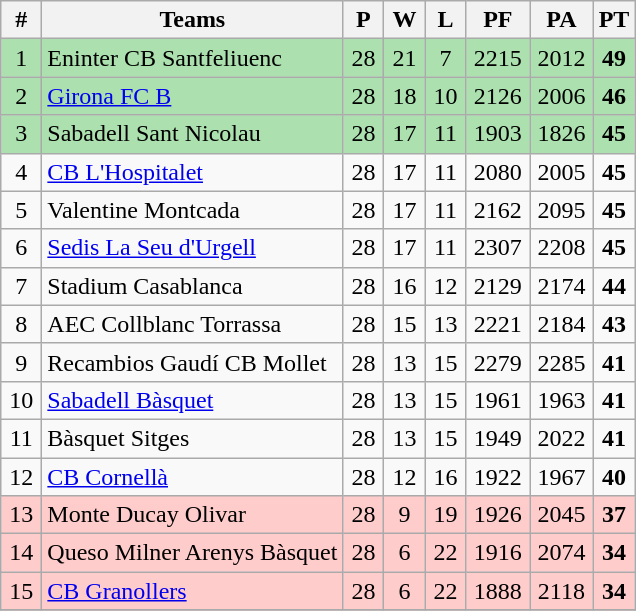<table class="wikitable" style="text-align: center;">
<tr>
<th width=20>#</th>
<th>Teams</th>
<th width=20>P</th>
<th width=20>W</th>
<th width=20>L</th>
<th width=35>PF</th>
<th width=35>PA</th>
<th width=20>PT</th>
</tr>
<tr bgcolor=ACE1AF>
<td>1</td>
<td align="left">Eninter CB Santfeliuenc</td>
<td>28</td>
<td>21</td>
<td>7</td>
<td>2215</td>
<td>2012</td>
<td><strong>49</strong></td>
</tr>
<tr bgcolor=ACE1AF>
<td>2</td>
<td align="left"><a href='#'>Girona FC B</a></td>
<td>28</td>
<td>18</td>
<td>10</td>
<td>2126</td>
<td>2006</td>
<td><strong>46</strong></td>
</tr>
<tr bgcolor=ACE1AF>
<td>3</td>
<td align="left">Sabadell Sant Nicolau</td>
<td>28</td>
<td>17</td>
<td>11</td>
<td>1903</td>
<td>1826</td>
<td><strong>45</strong></td>
</tr>
<tr>
<td>4</td>
<td align="left"><a href='#'>CB L'Hospitalet</a></td>
<td>28</td>
<td>17</td>
<td>11</td>
<td>2080</td>
<td>2005</td>
<td><strong>45</strong></td>
</tr>
<tr>
<td>5</td>
<td align="left">Valentine Montcada</td>
<td>28</td>
<td>17</td>
<td>11</td>
<td>2162</td>
<td>2095</td>
<td><strong>45</strong></td>
</tr>
<tr>
<td>6</td>
<td align="left"><a href='#'>Sedis La Seu d'Urgell</a></td>
<td>28</td>
<td>17</td>
<td>11</td>
<td>2307</td>
<td>2208</td>
<td><strong>45</strong></td>
</tr>
<tr>
<td>7</td>
<td align="left">Stadium Casablanca</td>
<td>28</td>
<td>16</td>
<td>12</td>
<td>2129</td>
<td>2174</td>
<td><strong>44</strong></td>
</tr>
<tr>
<td>8</td>
<td align="left">AEC Collblanc Torrassa</td>
<td>28</td>
<td>15</td>
<td>13</td>
<td>2221</td>
<td>2184</td>
<td><strong>43</strong></td>
</tr>
<tr>
<td>9</td>
<td align="left">Recambios Gaudí CB Mollet</td>
<td>28</td>
<td>13</td>
<td>15</td>
<td>2279</td>
<td>2285</td>
<td><strong>41</strong></td>
</tr>
<tr>
<td>10</td>
<td align="left"><a href='#'>Sabadell Bàsquet</a></td>
<td>28</td>
<td>13</td>
<td>15</td>
<td>1961</td>
<td>1963</td>
<td><strong>41</strong></td>
</tr>
<tr>
<td>11</td>
<td align="left">Bàsquet Sitges</td>
<td>28</td>
<td>13</td>
<td>15</td>
<td>1949</td>
<td>2022</td>
<td><strong>41</strong></td>
</tr>
<tr>
<td>12</td>
<td align="left"><a href='#'>CB Cornellà</a></td>
<td>28</td>
<td>12</td>
<td>16</td>
<td>1922</td>
<td>1967</td>
<td><strong>40</strong></td>
</tr>
<tr bgcolor=FFCCCC>
<td>13</td>
<td align="left">Monte Ducay Olivar</td>
<td>28</td>
<td>9</td>
<td>19</td>
<td>1926</td>
<td>2045</td>
<td><strong>37</strong></td>
</tr>
<tr bgcolor=FFCCCC>
<td>14</td>
<td align="left">Queso Milner Arenys Bàsquet</td>
<td>28</td>
<td>6</td>
<td>22</td>
<td>1916</td>
<td>2074</td>
<td><strong>34</strong></td>
</tr>
<tr bgcolor=FFCCCC>
<td>15</td>
<td align="left"><a href='#'>CB Granollers</a></td>
<td>28</td>
<td>6</td>
<td>22</td>
<td>1888</td>
<td>2118</td>
<td><strong>34</strong></td>
</tr>
<tr>
</tr>
</table>
